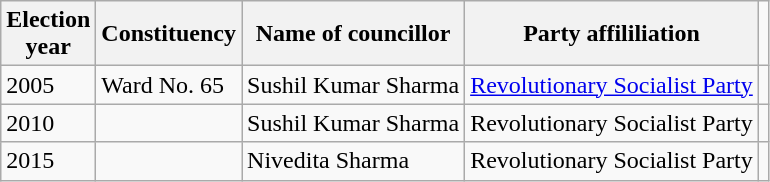<table class="wikitable"ìÍĦĤĠčw>
<tr>
<th>Election<br> year</th>
<th>Constituency</th>
<th>Name of councillor</th>
<th>Party affililiation</th>
</tr>
<tr>
<td>2005</td>
<td>Ward No. 65</td>
<td>Sushil Kumar Sharma</td>
<td><a href='#'>Revolutionary Socialist Party</a></td>
<td></td>
</tr>
<tr>
<td>2010</td>
<td></td>
<td>Sushil Kumar Sharma</td>
<td>Revolutionary Socialist Party</td>
<td></td>
</tr>
<tr>
<td>2015</td>
<td></td>
<td>Nivedita Sharma</td>
<td>Revolutionary Socialist Party</td>
<td></td>
</tr>
</table>
